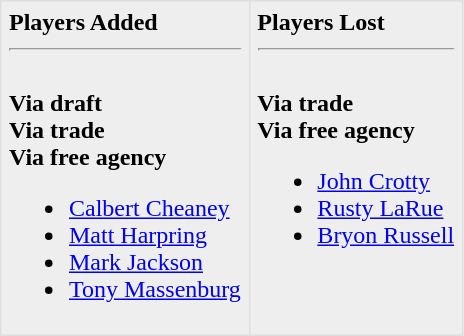<table border=1 style="border-collapse:collapse; background-color:#eeeeee" bordercolor="#DFDFDF" cellpadding="5">
<tr>
<td valign="top"><strong>Players Added</strong> <hr><br><strong>Via draft</strong><br><strong>Via trade</strong><br><strong>Via free agency</strong><ul><li><a href='#'>Calbert Cheaney</a></li><li><a href='#'>Matt Harpring</a></li><li><a href='#'>Mark Jackson</a></li><li><a href='#'>Tony Massenburg</a></li></ul></td>
<td valign="top"><strong>Players Lost</strong> <hr><br><strong>Via trade</strong><br><strong>Via free agency</strong><ul><li><a href='#'>John Crotty</a></li><li><a href='#'>Rusty LaRue</a></li><li><a href='#'>Bryon Russell</a></li></ul></td>
</tr>
</table>
